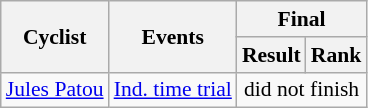<table class=wikitable style="font-size:90%">
<tr>
<th rowspan="2">Cyclist</th>
<th rowspan="2">Events</th>
<th colspan="2">Final</th>
</tr>
<tr>
<th>Result</th>
<th>Rank</th>
</tr>
<tr>
<td><a href='#'>Jules Patou</a></td>
<td><a href='#'>Ind. time trial</a></td>
<td align=center colspan=2>did not finish</td>
</tr>
</table>
